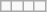<table class="wikitable">
<tr>
<td></td>
<td></td>
<td></td>
<td></td>
</tr>
</table>
